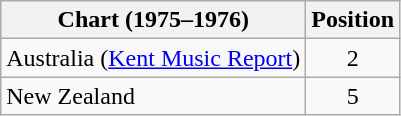<table class="wikitable">
<tr>
<th>Chart (1975–1976)</th>
<th>Position</th>
</tr>
<tr>
<td>Australia (<a href='#'>Kent Music Report</a>)</td>
<td align="center">2</td>
</tr>
<tr>
<td>New Zealand</td>
<td align="center">5</td>
</tr>
</table>
